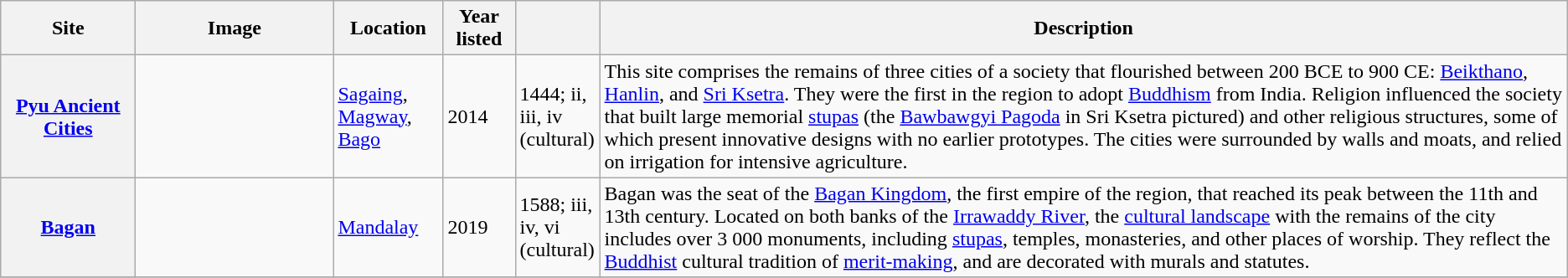<table class="wikitable sortable plainrowheaders">
<tr>
<th style="width:100px;" scope="col">Site</th>
<th class="unsortable" style="width:150px;" scope="col">Image</th>
<th style="width:80px;" scope="col">Location</th>
<th style="width:50px;" scope="col">Year listed</th>
<th style="width:60px;" scope="col" data-sort-type="number"></th>
<th scope="col" class="unsortable">Description</th>
</tr>
<tr>
<th scope="row"><a href='#'>Pyu Ancient Cities</a></th>
<td></td>
<td><a href='#'>Sagaing</a>, <a href='#'>Magway</a>, <a href='#'>Bago</a></td>
<td>2014</td>
<td>1444; ii, iii, iv (cultural)</td>
<td>This site comprises the remains of three cities of a society that flourished between 200 BCE to 900 CE: <a href='#'>Beikthano</a>, <a href='#'>Hanlin</a>, and <a href='#'>Sri Ksetra</a>. They were the first in the region to adopt <a href='#'>Buddhism</a> from India. Religion influenced the society that built large memorial <a href='#'>stupas</a> (the <a href='#'>Bawbawgyi Pagoda</a> in Sri Ksetra pictured) and other religious structures, some of which present innovative designs with no earlier prototypes. The cities were surrounded by walls and moats, and relied on irrigation for intensive agriculture.</td>
</tr>
<tr>
<th scope="row"><a href='#'>Bagan</a></th>
<td></td>
<td><a href='#'>Mandalay</a></td>
<td>2019</td>
<td>1588; iii, iv, vi (cultural)</td>
<td>Bagan was the seat of the <a href='#'>Bagan Kingdom</a>, the first empire of the region, that reached its peak between the 11th and 13th century. Located on both banks of the <a href='#'>Irrawaddy River</a>, the <a href='#'>cultural landscape</a> with the remains of the city includes over 3 000 monuments, including <a href='#'>stupas</a>, temples, monasteries, and other places of worship. They reflect the <a href='#'>Buddhist</a> cultural tradition of <a href='#'>merit-making</a>, and are decorated with murals and statutes.</td>
</tr>
<tr>
</tr>
</table>
